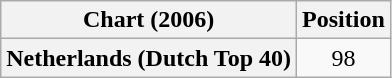<table class="wikitable plainrowheaders" style="text-align:center">
<tr>
<th>Chart (2006)</th>
<th>Position</th>
</tr>
<tr>
<th scope="row">Netherlands (Dutch Top 40)</th>
<td>98</td>
</tr>
</table>
